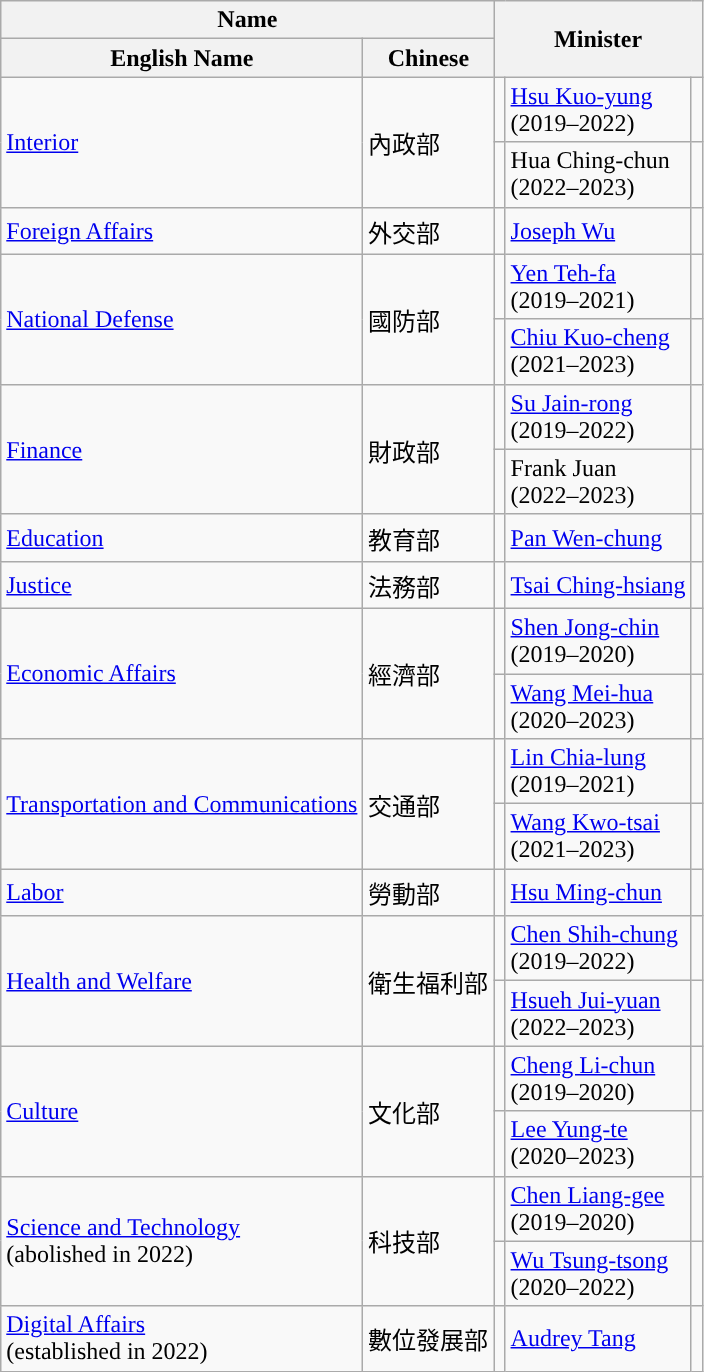<table class="wikitable sortable">
<tr>
<th colspan="2">Name</th>
<th colspan="3" rowspan="2">Minister</th>
</tr>
<tr>
<th>English Name</th>
<th>Chinese</th>
</tr>
<tr>
<td rowspan=2><a href='#'>Interior</a></td>
<td rowspan=2>內政部</td>
<td style="background:"></td>
<td><a href='#'>Hsu Kuo-yung</a> <br>(2019–2022)</td>
<td></td>
</tr>
<tr>
<td style="background:"></td>
<td>Hua Ching-chun <br>(2022–2023)</td>
<td></td>
</tr>
<tr>
<td><a href='#'>Foreign Affairs</a></td>
<td>外交部</td>
<td style="background:"></td>
<td><a href='#'>Joseph Wu</a></td>
<td></td>
</tr>
<tr>
<td rowspan=2><a href='#'>National Defense</a></td>
<td rowspan=2>國防部</td>
<td style="background:"></td>
<td><a href='#'>Yen Teh-fa</a> <br>(2019–2021)</td>
<td></td>
</tr>
<tr>
<td style="background:"></td>
<td><a href='#'>Chiu Kuo-cheng</a> <br>(2021–2023)</td>
<td></td>
</tr>
<tr>
<td rowspan=2><a href='#'>Finance</a></td>
<td rowspan=2>財政部</td>
<td style="background:"></td>
<td><a href='#'>Su Jain-rong</a> <br>(2019–2022)</td>
<td></td>
</tr>
<tr>
<td style="background:"></td>
<td>Frank Juan <br>(2022–2023)</td>
<td></td>
</tr>
<tr>
<td><a href='#'>Education</a></td>
<td>教育部</td>
<td style="background:"></td>
<td><a href='#'>Pan Wen-chung</a></td>
<td></td>
</tr>
<tr>
<td><a href='#'>Justice</a></td>
<td>法務部</td>
<td style="background:"></td>
<td><a href='#'>Tsai Ching-hsiang</a></td>
<td></td>
</tr>
<tr>
<td rowspan=2><a href='#'>Economic Affairs</a></td>
<td rowspan=2>經濟部</td>
<td style="background:"></td>
<td><a href='#'>Shen Jong-chin</a><br>(2019–2020)</td>
<td></td>
</tr>
<tr>
<td style="background:"></td>
<td><a href='#'>Wang Mei-hua</a><br>(2020–2023)</td>
<td></td>
</tr>
<tr>
<td rowspan=2><a href='#'>Transportation and Communications</a></td>
<td rowspan=2>交通部</td>
<td style="background:"></td>
<td><a href='#'>Lin Chia-lung</a> <br>(2019–2021)</td>
<td></td>
</tr>
<tr>
<td style="background:"></td>
<td><a href='#'>Wang Kwo-tsai</a><br>(2021–2023)</td>
<td></td>
</tr>
<tr>
<td><a href='#'>Labor</a></td>
<td>勞動部</td>
<td style="background:"></td>
<td><a href='#'>Hsu Ming-chun</a></td>
<td></td>
</tr>
<tr>
<td rowspan="2"><a href='#'>Health and Welfare</a></td>
<td rowspan="2">衛生福利部</td>
<td style="background:"></td>
<td><a href='#'>Chen Shih-chung</a><br>(2019–2022)</td>
<td></td>
</tr>
<tr>
<td style="background:"></td>
<td><a href='#'>Hsueh Jui-yuan</a><br>(2022–2023)</td>
<td></td>
</tr>
<tr>
<td rowspan=2><a href='#'>Culture</a></td>
<td rowspan=2>文化部</td>
<td style="background:"></td>
<td><a href='#'>Cheng Li-chun</a><br>(2019–2020)</td>
<td></td>
</tr>
<tr>
<td style="background:"></td>
<td><a href='#'>Lee Yung-te</a><br>(2020–2023)</td>
<td></td>
</tr>
<tr>
<td rowspan=2><a href='#'>Science and Technology</a> <br>(abolished in 2022)</td>
<td rowspan=2>科技部</td>
<td style="background:"></td>
<td><a href='#'>Chen Liang-gee</a><br>(2019–2020)</td>
<td></td>
</tr>
<tr>
<td style="background:"></td>
<td><a href='#'>Wu Tsung-tsong</a><br>(2020–2022)</td>
<td></td>
</tr>
<tr>
<td><a href='#'>Digital Affairs</a> <br>(established in 2022)</td>
<td>數位發展部</td>
<td style="background:"></td>
<td><a href='#'>Audrey Tang</a></td>
<td></td>
</tr>
</table>
